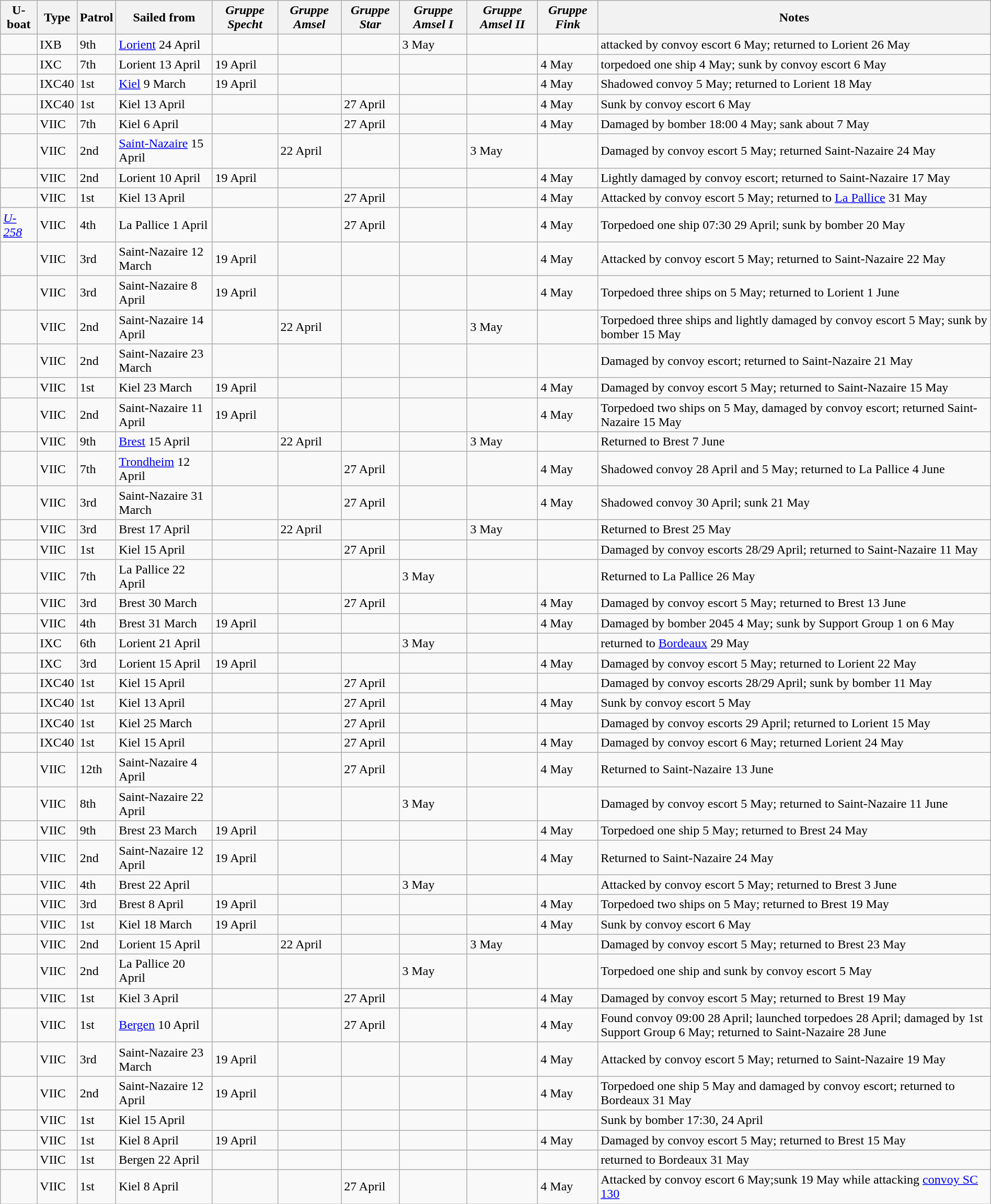<table class="wikitable sortable" style="margin:1em auto;">
<tr>
<th>U-boat</th>
<th>Type</th>
<th>Patrol</th>
<th>Sailed from</th>
<th><em>Gruppe Specht</em></th>
<th><em>Gruppe Amsel</em></th>
<th><em>Gruppe Star</em></th>
<th><em>Gruppe Amsel I</em></th>
<th><em>Gruppe Amsel II</em></th>
<th><em>Gruppe Fink</em></th>
<th>Notes</th>
</tr>
<tr>
<td></td>
<td>IXB</td>
<td>9th</td>
<td><a href='#'>Lorient</a> 24 April</td>
<td></td>
<td></td>
<td></td>
<td>3 May</td>
<td></td>
<td></td>
<td>attacked by convoy escort 6 May; returned to Lorient 26 May</td>
</tr>
<tr>
<td></td>
<td>IXC</td>
<td>7th</td>
<td>Lorient 13 April</td>
<td>19 April</td>
<td></td>
<td></td>
<td></td>
<td></td>
<td>4 May</td>
<td>torpedoed one ship 4 May; sunk by convoy escort 6 May</td>
</tr>
<tr>
<td></td>
<td>IXC40</td>
<td>1st</td>
<td><a href='#'>Kiel</a> 9 March</td>
<td>19 April</td>
<td></td>
<td></td>
<td></td>
<td></td>
<td>4 May</td>
<td>Shadowed convoy 5 May; returned to Lorient 18 May</td>
</tr>
<tr>
<td></td>
<td>IXC40</td>
<td>1st</td>
<td>Kiel 13 April</td>
<td></td>
<td></td>
<td>27 April</td>
<td></td>
<td></td>
<td>4 May</td>
<td>Sunk by convoy escort 6 May</td>
</tr>
<tr>
<td></td>
<td>VIIC</td>
<td>7th</td>
<td>Kiel 6 April</td>
<td></td>
<td></td>
<td>27 April</td>
<td></td>
<td></td>
<td>4 May</td>
<td>Damaged by bomber 18:00 4 May; sank about 7 May</td>
</tr>
<tr>
<td></td>
<td>VIIC</td>
<td>2nd</td>
<td><a href='#'>Saint-Nazaire</a> 15 April</td>
<td></td>
<td>22 April</td>
<td></td>
<td></td>
<td>3 May</td>
<td></td>
<td>Damaged by convoy escort 5 May; returned Saint-Nazaire 24 May</td>
</tr>
<tr>
<td></td>
<td>VIIC</td>
<td>2nd</td>
<td>Lorient 10 April</td>
<td>19 April</td>
<td></td>
<td></td>
<td></td>
<td></td>
<td>4 May</td>
<td>Lightly damaged by convoy escort; returned to Saint-Nazaire 17 May</td>
</tr>
<tr>
<td></td>
<td>VIIC</td>
<td>1st</td>
<td>Kiel 13 April</td>
<td></td>
<td></td>
<td>27 April</td>
<td></td>
<td></td>
<td>4 May</td>
<td>Attacked by convoy escort 5 May; returned to <a href='#'>La Pallice</a> 31 May</td>
</tr>
<tr>
<td><a href='#'><em>U-258</em></a></td>
<td>VIIC</td>
<td>4th</td>
<td>La Pallice 1 April</td>
<td></td>
<td></td>
<td>27 April</td>
<td></td>
<td></td>
<td>4 May</td>
<td>Torpedoed one ship 07:30 29 April; sunk by bomber 20 May</td>
</tr>
<tr>
<td></td>
<td>VIIC</td>
<td>3rd</td>
<td>Saint-Nazaire 12 March</td>
<td>19 April</td>
<td></td>
<td></td>
<td></td>
<td></td>
<td>4 May</td>
<td>Attacked by convoy escort 5 May; returned to Saint-Nazaire 22 May</td>
</tr>
<tr>
<td></td>
<td>VIIC</td>
<td>3rd</td>
<td>Saint-Nazaire 8 April</td>
<td>19 April</td>
<td></td>
<td></td>
<td></td>
<td></td>
<td>4 May</td>
<td>Torpedoed three ships on 5 May; returned to Lorient 1 June</td>
</tr>
<tr>
<td></td>
<td>VIIC</td>
<td>2nd</td>
<td>Saint-Nazaire 14 April</td>
<td></td>
<td>22 April</td>
<td></td>
<td></td>
<td>3 May</td>
<td></td>
<td>Torpedoed three ships and lightly damaged by convoy escort 5 May; sunk by bomber 15 May</td>
</tr>
<tr>
<td></td>
<td>VIIC</td>
<td>2nd</td>
<td>Saint-Nazaire 23 March</td>
<td></td>
<td></td>
<td></td>
<td></td>
<td></td>
<td></td>
<td>Damaged by convoy escort; returned to Saint-Nazaire 21 May</td>
</tr>
<tr>
<td></td>
<td>VIIC</td>
<td>1st</td>
<td>Kiel 23 March</td>
<td>19 April</td>
<td></td>
<td></td>
<td></td>
<td></td>
<td>4 May</td>
<td>Damaged by convoy escort 5 May; returned to Saint-Nazaire 15 May</td>
</tr>
<tr>
<td></td>
<td>VIIC</td>
<td>2nd</td>
<td>Saint-Nazaire 11 April</td>
<td>19 April</td>
<td></td>
<td></td>
<td></td>
<td></td>
<td>4 May</td>
<td>Torpedoed two ships on 5 May, damaged by convoy escort; returned  Saint-Nazaire 15 May</td>
</tr>
<tr>
<td></td>
<td>VIIC</td>
<td>9th</td>
<td><a href='#'>Brest</a> 15 April</td>
<td></td>
<td>22 April</td>
<td></td>
<td></td>
<td>3 May</td>
<td></td>
<td>Returned to Brest 7 June</td>
</tr>
<tr>
<td></td>
<td>VIIC</td>
<td>7th</td>
<td><a href='#'>Trondheim</a> 12 April</td>
<td></td>
<td></td>
<td>27 April</td>
<td></td>
<td></td>
<td>4 May</td>
<td>Shadowed convoy 28 April and 5 May; returned to La Pallice 4 June</td>
</tr>
<tr>
<td></td>
<td>VIIC</td>
<td>3rd</td>
<td>Saint-Nazaire 31 March</td>
<td></td>
<td></td>
<td>27 April</td>
<td></td>
<td></td>
<td>4 May</td>
<td>Shadowed convoy 30 April; sunk 21 May</td>
</tr>
<tr>
<td></td>
<td>VIIC</td>
<td>3rd</td>
<td>Brest 17 April</td>
<td></td>
<td>22 April</td>
<td></td>
<td></td>
<td>3 May</td>
<td></td>
<td>Returned to Brest 25 May</td>
</tr>
<tr>
<td></td>
<td>VIIC</td>
<td>1st</td>
<td>Kiel 15 April</td>
<td></td>
<td></td>
<td>27 April</td>
<td></td>
<td></td>
<td></td>
<td>Damaged by convoy escorts 28/29 April; returned to Saint-Nazaire 11 May</td>
</tr>
<tr>
<td></td>
<td>VIIC</td>
<td>7th</td>
<td>La Pallice 22 April</td>
<td></td>
<td></td>
<td></td>
<td>3 May</td>
<td></td>
<td></td>
<td>Returned to La Pallice 26 May</td>
</tr>
<tr>
<td></td>
<td>VIIC</td>
<td>3rd</td>
<td>Brest 30 March</td>
<td></td>
<td></td>
<td>27 April</td>
<td></td>
<td></td>
<td>4 May</td>
<td>Damaged by convoy escort 5 May; returned to Brest 13 June</td>
</tr>
<tr>
<td></td>
<td>VIIC</td>
<td>4th</td>
<td>Brest 31 March</td>
<td>19 April</td>
<td></td>
<td></td>
<td></td>
<td></td>
<td>4 May</td>
<td>Damaged by bomber 2045 4 May; sunk by Support Group 1 on 6 May</td>
</tr>
<tr>
<td></td>
<td>IXC</td>
<td>6th</td>
<td>Lorient 21 April</td>
<td></td>
<td></td>
<td></td>
<td>3 May</td>
<td></td>
<td></td>
<td>returned to <a href='#'>Bordeaux</a> 29 May</td>
</tr>
<tr>
<td></td>
<td>IXC</td>
<td>3rd</td>
<td>Lorient 15 April</td>
<td>19 April</td>
<td></td>
<td></td>
<td></td>
<td></td>
<td>4 May</td>
<td>Damaged by convoy escort 5 May; returned to Lorient 22 May</td>
</tr>
<tr>
<td></td>
<td>IXC40</td>
<td>1st</td>
<td>Kiel 15 April</td>
<td></td>
<td></td>
<td>27 April</td>
<td></td>
<td></td>
<td></td>
<td>Damaged by convoy escorts 28/29 April; sunk by bomber 11 May</td>
</tr>
<tr>
<td></td>
<td>IXC40</td>
<td>1st</td>
<td>Kiel 13 April</td>
<td></td>
<td></td>
<td>27 April</td>
<td></td>
<td></td>
<td>4 May</td>
<td>Sunk by convoy escort 5 May</td>
</tr>
<tr>
<td></td>
<td>IXC40</td>
<td>1st</td>
<td>Kiel 25 March</td>
<td></td>
<td></td>
<td>27 April</td>
<td></td>
<td></td>
<td></td>
<td>Damaged by convoy escorts 29 April; returned to Lorient 15 May</td>
</tr>
<tr>
<td></td>
<td>IXC40</td>
<td>1st</td>
<td>Kiel 15 April</td>
<td></td>
<td></td>
<td>27 April</td>
<td></td>
<td></td>
<td>4 May</td>
<td>Damaged by convoy escort 6 May; returned Lorient 24 May</td>
</tr>
<tr>
<td></td>
<td>VIIC</td>
<td>12th</td>
<td>Saint-Nazaire 4 April</td>
<td></td>
<td></td>
<td>27 April</td>
<td></td>
<td></td>
<td>4 May</td>
<td>Returned to Saint-Nazaire 13 June</td>
</tr>
<tr>
<td></td>
<td>VIIC</td>
<td>8th</td>
<td>Saint-Nazaire 22 April</td>
<td></td>
<td></td>
<td></td>
<td>3 May</td>
<td></td>
<td></td>
<td>Damaged by convoy escort 5 May; returned to Saint-Nazaire 11 June</td>
</tr>
<tr>
<td></td>
<td>VIIC</td>
<td>9th</td>
<td>Brest 23 March</td>
<td>19 April</td>
<td></td>
<td></td>
<td></td>
<td></td>
<td>4 May</td>
<td>Torpedoed one ship 5 May; returned to Brest 24 May</td>
</tr>
<tr>
<td></td>
<td>VIIC</td>
<td>2nd</td>
<td>Saint-Nazaire 12 April</td>
<td>19 April</td>
<td></td>
<td></td>
<td></td>
<td></td>
<td>4 May</td>
<td>Returned to Saint-Nazaire 24 May</td>
</tr>
<tr>
<td></td>
<td>VIIC</td>
<td>4th</td>
<td>Brest 22 April</td>
<td></td>
<td></td>
<td></td>
<td>3 May</td>
<td></td>
<td></td>
<td>Attacked by convoy escort 5 May; returned to Brest 3 June</td>
</tr>
<tr>
<td></td>
<td>VIIC</td>
<td>3rd</td>
<td>Brest 8 April</td>
<td>19 April</td>
<td></td>
<td></td>
<td></td>
<td></td>
<td>4 May</td>
<td>Torpedoed two ships on 5 May; returned to Brest 19 May</td>
</tr>
<tr>
<td></td>
<td>VIIC</td>
<td>1st</td>
<td>Kiel 18 March</td>
<td>19 April</td>
<td></td>
<td></td>
<td></td>
<td></td>
<td>4 May</td>
<td>Sunk by convoy escort 6 May</td>
</tr>
<tr>
<td></td>
<td>VIIC</td>
<td>2nd</td>
<td>Lorient 15 April</td>
<td></td>
<td>22 April</td>
<td></td>
<td></td>
<td>3 May</td>
<td></td>
<td>Damaged by convoy escort 5 May; returned to Brest 23 May</td>
</tr>
<tr>
<td></td>
<td>VIIC</td>
<td>2nd</td>
<td>La Pallice 20 April</td>
<td></td>
<td></td>
<td></td>
<td>3 May</td>
<td></td>
<td></td>
<td>Torpedoed one ship and sunk by convoy escort 5 May</td>
</tr>
<tr>
<td></td>
<td>VIIC</td>
<td>1st</td>
<td>Kiel 3 April</td>
<td></td>
<td></td>
<td>27 April</td>
<td></td>
<td></td>
<td>4 May</td>
<td>Damaged by convoy escort 5 May; returned to Brest 19 May</td>
</tr>
<tr>
<td></td>
<td>VIIC</td>
<td>1st</td>
<td><a href='#'>Bergen</a> 10 April</td>
<td></td>
<td></td>
<td>27 April</td>
<td></td>
<td></td>
<td>4 May</td>
<td>Found convoy 09:00 28 April; launched torpedoes 28 April; damaged by 1st Support Group 6 May; returned to Saint-Nazaire 28 June</td>
</tr>
<tr>
<td></td>
<td>VIIC</td>
<td>3rd</td>
<td>Saint-Nazaire 23 March</td>
<td>19 April</td>
<td></td>
<td></td>
<td></td>
<td></td>
<td>4 May</td>
<td>Attacked by convoy escort 5 May; returned to Saint-Nazaire 19 May</td>
</tr>
<tr>
<td></td>
<td>VIIC</td>
<td>2nd</td>
<td>Saint-Nazaire 12 April</td>
<td>19 April</td>
<td></td>
<td></td>
<td></td>
<td></td>
<td>4 May</td>
<td>Torpedoed one ship 5 May and damaged by convoy escort; returned to Bordeaux 31 May</td>
</tr>
<tr>
<td></td>
<td>VIIC</td>
<td>1st</td>
<td>Kiel 15 April</td>
<td></td>
<td></td>
<td></td>
<td></td>
<td></td>
<td></td>
<td>Sunk by bomber 17:30, 24 April</td>
</tr>
<tr>
<td></td>
<td>VIIC</td>
<td>1st</td>
<td>Kiel 8 April</td>
<td>19 April</td>
<td></td>
<td></td>
<td></td>
<td></td>
<td>4 May</td>
<td>Damaged by convoy escort 5 May; returned to Brest 15 May</td>
</tr>
<tr>
<td></td>
<td>VIIC</td>
<td>1st</td>
<td>Bergen 22 April</td>
<td></td>
<td></td>
<td></td>
<td></td>
<td></td>
<td></td>
<td>returned to Bordeaux 31 May</td>
</tr>
<tr>
<td></td>
<td>VIIC</td>
<td>1st</td>
<td>Kiel 8 April</td>
<td></td>
<td></td>
<td>27 April</td>
<td></td>
<td></td>
<td>4 May</td>
<td>Attacked by convoy escort 6 May;sunk 19 May while attacking <a href='#'>convoy SC 130</a></td>
</tr>
</table>
